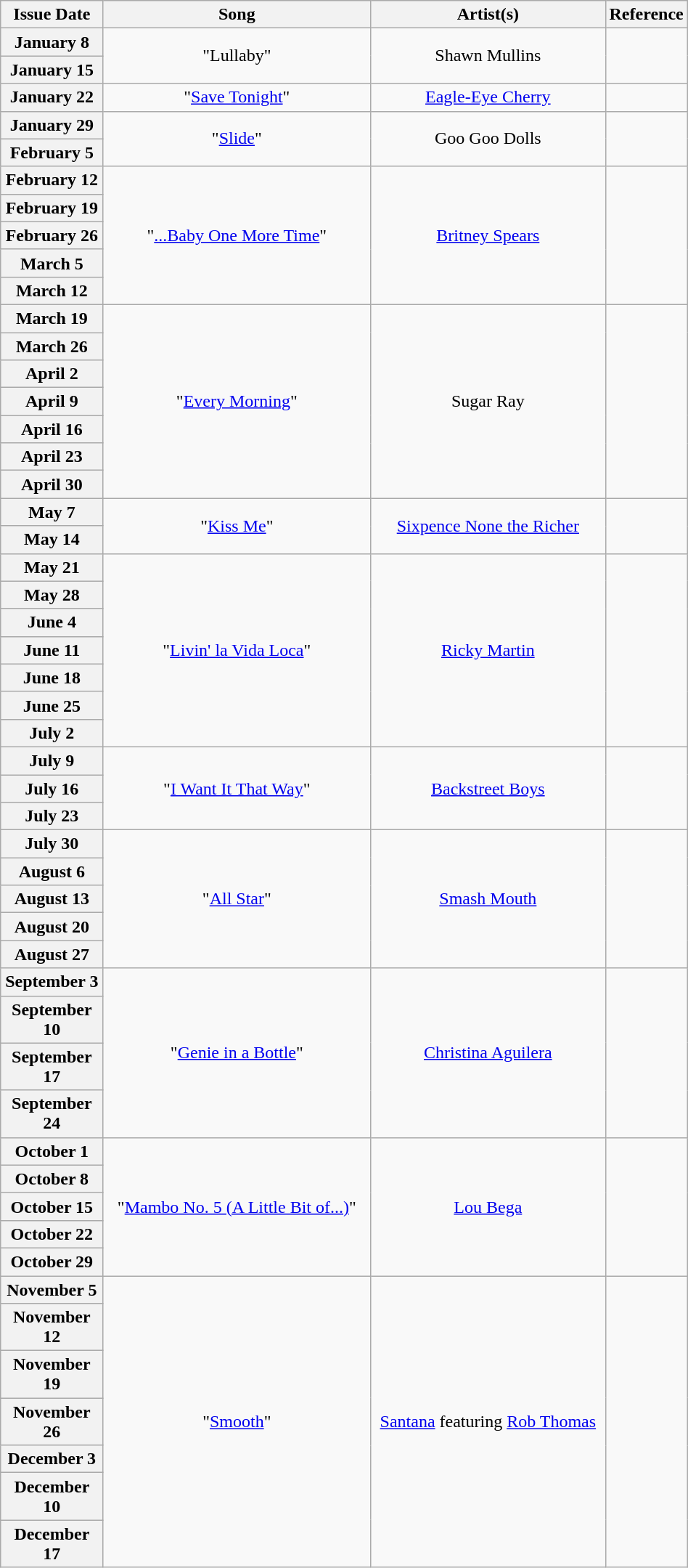<table class="wikitable plainrowheaders" style="text-align: center" width="50%">
<tr>
<th width=15%>Issue Date</th>
<th width=40%>Song</th>
<th width=35%>Artist(s)</th>
<th width=10%>Reference</th>
</tr>
<tr>
<th scope="row">January 8</th>
<td rowspan="2">"Lullaby"</td>
<td rowspan="2">Shawn Mullins</td>
<td rowspan="2"></td>
</tr>
<tr>
<th scope="row">January 15</th>
</tr>
<tr>
<th scope="row">January 22</th>
<td>"<a href='#'>Save Tonight</a>"</td>
<td><a href='#'>Eagle-Eye Cherry</a></td>
<td></td>
</tr>
<tr>
<th scope="row">January 29</th>
<td rowspan="2">"<a href='#'>Slide</a>"</td>
<td rowspan="2">Goo Goo Dolls</td>
<td rowspan="2"></td>
</tr>
<tr>
<th scope="row">February 5</th>
</tr>
<tr>
<th scope="row">February 12</th>
<td rowspan="5">"<a href='#'>...Baby One More Time</a>"</td>
<td rowspan="5"><a href='#'>Britney Spears</a></td>
<td rowspan="5"></td>
</tr>
<tr>
<th scope="row">February 19</th>
</tr>
<tr>
<th scope="row">February 26</th>
</tr>
<tr>
<th scope="row">March 5</th>
</tr>
<tr>
<th scope="row">March 12</th>
</tr>
<tr>
<th scope="row">March 19</th>
<td rowspan="7">"<a href='#'>Every Morning</a>"</td>
<td rowspan="7">Sugar Ray</td>
<td rowspan="7"></td>
</tr>
<tr>
<th scope="row">March 26</th>
</tr>
<tr>
<th scope="row">April 2</th>
</tr>
<tr>
<th scope="row">April 9</th>
</tr>
<tr>
<th scope="row">April 16</th>
</tr>
<tr>
<th scope="row">April 23</th>
</tr>
<tr>
<th scope="row">April 30</th>
</tr>
<tr>
<th scope="row">May 7</th>
<td rowspan="2">"<a href='#'>Kiss Me</a>"</td>
<td rowspan="2"><a href='#'>Sixpence None the Richer</a></td>
<td rowspan="2"></td>
</tr>
<tr>
<th scope="row">May 14</th>
</tr>
<tr>
<th scope="row">May 21</th>
<td rowspan="7">"<a href='#'>Livin' la Vida Loca</a>"</td>
<td rowspan="7"><a href='#'>Ricky Martin</a></td>
<td rowspan="7"></td>
</tr>
<tr>
<th scope="row">May 28</th>
</tr>
<tr>
<th scope="row">June 4</th>
</tr>
<tr>
<th scope="row">June 11</th>
</tr>
<tr>
<th scope="row">June 18</th>
</tr>
<tr>
<th scope="row">June 25</th>
</tr>
<tr>
<th scope="row">July 2</th>
</tr>
<tr>
<th scope="row">July 9</th>
<td rowspan="3">"<a href='#'>I Want It That Way</a>"</td>
<td rowspan="3"><a href='#'>Backstreet Boys</a></td>
<td rowspan="3"></td>
</tr>
<tr>
<th scope="row">July 16</th>
</tr>
<tr>
<th scope="row">July 23</th>
</tr>
<tr>
<th scope="row">July 30</th>
<td rowspan="5">"<a href='#'>All Star</a>"</td>
<td rowspan="5"><a href='#'>Smash Mouth</a></td>
<td rowspan="5"></td>
</tr>
<tr>
<th scope="row">August 6</th>
</tr>
<tr>
<th scope="row">August 13</th>
</tr>
<tr>
<th scope="row">August 20</th>
</tr>
<tr>
<th scope="row">August 27</th>
</tr>
<tr>
<th scope="row">September 3</th>
<td rowspan="4">"<a href='#'>Genie in a Bottle</a>"</td>
<td rowspan="4"><a href='#'>Christina Aguilera</a></td>
<td rowspan="4"></td>
</tr>
<tr>
<th scope="row">September 10</th>
</tr>
<tr>
<th scope="row">September 17</th>
</tr>
<tr>
<th scope="row">September 24</th>
</tr>
<tr>
<th scope="row">October 1</th>
<td rowspan="5">"<a href='#'>Mambo No. 5 (A Little Bit of...)</a>"</td>
<td rowspan="5"><a href='#'>Lou Bega</a></td>
<td rowspan="5"></td>
</tr>
<tr>
<th scope="row">October 8</th>
</tr>
<tr>
<th scope="row">October 15</th>
</tr>
<tr>
<th scope="row">October 22</th>
</tr>
<tr>
<th scope="row">October 29</th>
</tr>
<tr>
<th scope="row">November 5</th>
<td rowspan="7">"<a href='#'>Smooth</a>"</td>
<td rowspan="7"><a href='#'>Santana</a> featuring <a href='#'>Rob Thomas</a></td>
<td rowspan="7"></td>
</tr>
<tr>
<th scope="row">November 12</th>
</tr>
<tr>
<th scope="row">November 19</th>
</tr>
<tr>
<th scope="row">November 26</th>
</tr>
<tr>
<th scope="row">December 3</th>
</tr>
<tr>
<th scope="row">December 10</th>
</tr>
<tr>
<th scope="row">December 17</th>
</tr>
</table>
